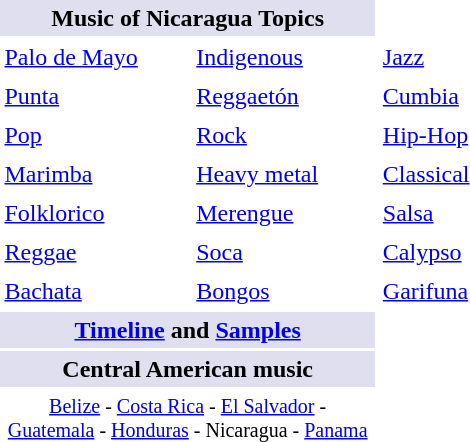<table class="toccolours" cellpadding="3" style="float:right; margin: 0 0 1em 1em; width: 20em;">
<tr>
<th style="text-align:center;background:#dfdfef;" colspan="2"><strong>Music of Nicaragua</strong> Topics</th>
</tr>
<tr>
<td><a href='#'>Palo de Mayo</a></td>
<td><a href='#'>Indigenous</a></td>
<td><a href='#'>Jazz</a></td>
</tr>
<tr>
<td><a href='#'>Punta</a></td>
<td><a href='#'>Reggaetón</a></td>
<td><a href='#'>Cumbia</a></td>
</tr>
<tr>
<td><a href='#'>Pop</a></td>
<td><a href='#'>Rock</a></td>
<td><a href='#'>Hip-Hop</a></td>
</tr>
<tr>
<td><a href='#'>Marimba</a></td>
<td><a href='#'>Heavy metal</a></td>
<td><a href='#'>Classical</a></td>
</tr>
<tr>
<td><a href='#'>Folklorico</a></td>
<td><a href='#'>Merengue</a></td>
<td><a href='#'>Salsa</a></td>
</tr>
<tr>
<td><a href='#'>Reggae</a></td>
<td><a href='#'>Soca</a></td>
<td><a href='#'>Calypso</a></td>
</tr>
<tr>
<td><a href='#'>Bachata</a></td>
<td><a href='#'>Bongos</a></td>
<td><a href='#'>Garifuna</a></td>
</tr>
<tr>
<th style="text-align:center;background:#dfdfef;" colspan=2><a href='#'>Timeline</a> and <a href='#'>Samples</a></th>
</tr>
<tr>
<th style="text-align:center;background:#dfdfef;"  colspan="2">Central American music</th>
</tr>
<tr>
<td style="font-size:smaller; text-align: center;" colspan="2"><a href='#'>Belize</a> - <a href='#'>Costa Rica</a> - <a href='#'>El Salvador</a> - <a href='#'>Guatemala</a> - <a href='#'>Honduras</a> - Nicaragua - <a href='#'>Panama</a></td>
</tr>
</table>
